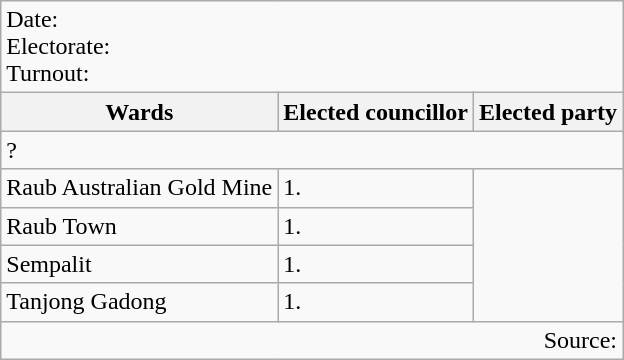<table class=wikitable>
<tr>
<td colspan=3>Date: <br>Electorate: <br>Turnout:</td>
</tr>
<tr>
<th>Wards</th>
<th>Elected councillor</th>
<th>Elected party</th>
</tr>
<tr>
<td colspan=3>? </td>
</tr>
<tr>
<td>Raub Australian Gold Mine</td>
<td>1.</td>
</tr>
<tr>
<td>Raub Town</td>
<td>1.</td>
</tr>
<tr>
<td>Sempalit</td>
<td>1.</td>
</tr>
<tr>
<td>Tanjong Gadong</td>
<td>1.</td>
</tr>
<tr>
<td colspan=3 align=right>Source:</td>
</tr>
</table>
